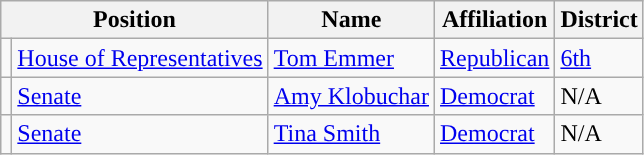<table class="wikitable">
<tr>
<th colspan="2">Position</th>
<th>Name</th>
<th>Affiliation</th>
<th>District</th>
</tr>
<tr>
<td style="background-color:"></td>
<td><a href='#'>House of Representatives</a></td>
<td><a href='#'>Tom Emmer</a></td>
<td><a href='#'>Republican</a></td>
<td><a href='#'>6th</a></td>
</tr>
<tr>
<td style="background-color:"></td>
<td><a href='#'>Senate</a></td>
<td><a href='#'>Amy Klobuchar</a></td>
<td><a href='#'>Democrat</a></td>
<td>N/A</td>
</tr>
<tr>
<td style="background-color:"></td>
<td><a href='#'>Senate</a></td>
<td><a href='#'>Tina Smith</a></td>
<td><a href='#'>Democrat</a></td>
<td>N/A</td>
</tr>
</table>
